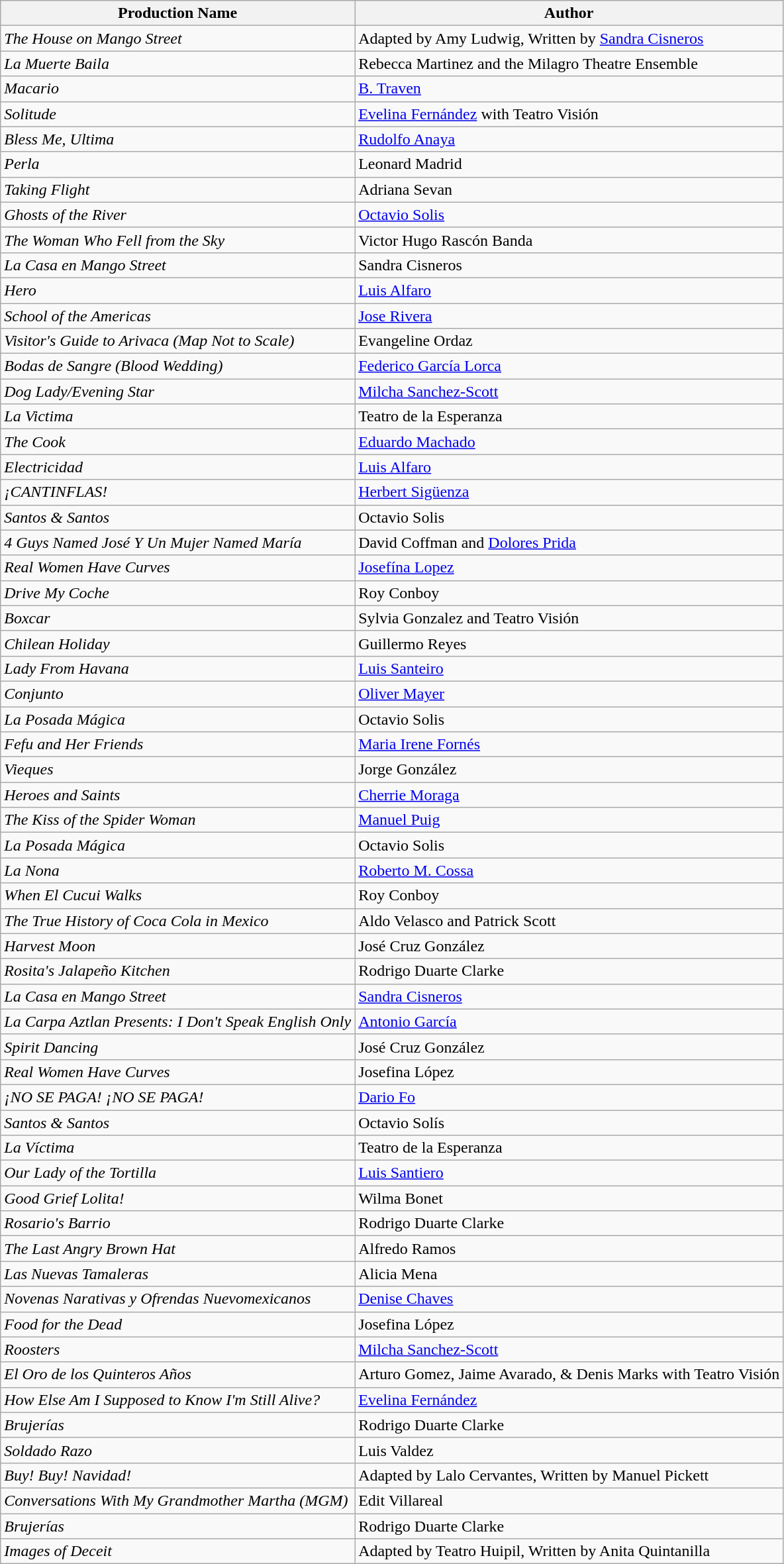<table class="wikitable">
<tr>
<th>Production Name</th>
<th>Author</th>
</tr>
<tr>
<td><em>The House on Mango Street</em></td>
<td>Adapted by Amy Ludwig, Written by <a href='#'>Sandra Cisneros</a></td>
</tr>
<tr>
<td><em>La Muerte Baila</em></td>
<td>Rebecca Martinez and the Milagro Theatre Ensemble</td>
</tr>
<tr>
<td><em>Macario</em></td>
<td><a href='#'>B. Traven</a></td>
</tr>
<tr>
<td><em>Solitude</em></td>
<td><a href='#'>Evelina Fernández</a> with Teatro Visión</td>
</tr>
<tr>
<td><em>Bless Me, Ultima</em></td>
<td><a href='#'>Rudolfo Anaya</a></td>
</tr>
<tr>
<td><em>Perla</em></td>
<td>Leonard Madrid</td>
</tr>
<tr>
<td><em>Taking Flight</em></td>
<td>Adriana Sevan</td>
</tr>
<tr>
<td><em>Ghosts of the River</em></td>
<td><a href='#'>Octavio Solis</a></td>
</tr>
<tr>
<td><em>The Woman Who Fell from the Sky</em></td>
<td>Victor Hugo Rascón Banda</td>
</tr>
<tr>
<td><em>La Casa en Mango Street</em></td>
<td>Sandra Cisneros</td>
</tr>
<tr>
<td><em>Hero</em></td>
<td><a href='#'>Luis Alfaro</a></td>
</tr>
<tr>
<td><em>School of the Americas</em></td>
<td><a href='#'>Jose Rivera</a></td>
</tr>
<tr>
<td><em>Visitor's Guide to Arivaca (Map Not to Scale)</em></td>
<td>Evangeline Ordaz</td>
</tr>
<tr>
<td><em>Bodas de Sangre (Blood Wedding)</em></td>
<td><a href='#'>Federico García Lorca</a></td>
</tr>
<tr>
<td><em>Dog Lady/Evening Star</em></td>
<td><a href='#'>Milcha Sanchez-Scott</a></td>
</tr>
<tr>
<td><em>La Victima</em></td>
<td>Teatro de la Esperanza</td>
</tr>
<tr>
<td><em>The Cook</em></td>
<td><a href='#'>Eduardo Machado</a></td>
</tr>
<tr>
<td><em>Electricidad</em></td>
<td><a href='#'>Luis Alfaro</a></td>
</tr>
<tr>
<td><em>¡CANTINFLAS!</em></td>
<td><a href='#'>Herbert Sigüenza</a></td>
</tr>
<tr>
<td><em>Santos & Santos</em></td>
<td>Octavio Solis</td>
</tr>
<tr>
<td><em>4 Guys Named José Y Un Mujer Named María</em></td>
<td>David Coffman and <a href='#'>Dolores Prida</a></td>
</tr>
<tr>
<td><em>Real Women Have Curves</em></td>
<td><a href='#'>Josefína Lopez</a></td>
</tr>
<tr>
<td><em>Drive My Coche</em></td>
<td>Roy Conboy</td>
</tr>
<tr>
<td><em>Boxcar</em></td>
<td>Sylvia Gonzalez and Teatro Visión</td>
</tr>
<tr>
<td><em>Chilean Holiday</em></td>
<td>Guillermo Reyes</td>
</tr>
<tr>
<td><em>Lady From Havana</em></td>
<td><a href='#'>Luis Santeiro</a></td>
</tr>
<tr>
<td><em>Conjunto</em></td>
<td><a href='#'>Oliver Mayer</a></td>
</tr>
<tr>
<td><em>La Posada Mágica</em></td>
<td>Octavio Solis</td>
</tr>
<tr>
<td><em>Fefu and Her Friends</em></td>
<td><a href='#'>Maria Irene Fornés</a></td>
</tr>
<tr>
<td><em>Vieques</em></td>
<td>Jorge González</td>
</tr>
<tr>
<td><em>Heroes and Saints</em></td>
<td><a href='#'>Cherrie Moraga</a></td>
</tr>
<tr>
<td><em>The Kiss of the Spider Woman</em></td>
<td><a href='#'>Manuel Puig</a></td>
</tr>
<tr>
<td><em>La Posada Mágica</em></td>
<td>Octavio Solis</td>
</tr>
<tr>
<td><em>La Nona</em></td>
<td><a href='#'>Roberto M. Cossa</a></td>
</tr>
<tr>
<td><em>When El Cucui Walks</em></td>
<td>Roy Conboy</td>
</tr>
<tr>
<td><em>The True History of Coca Cola in Mexico</em></td>
<td>Aldo Velasco and Patrick Scott</td>
</tr>
<tr>
<td><em>Harvest Moon</em></td>
<td>José Cruz González</td>
</tr>
<tr>
<td><em>Rosita's Jalapeño Kitchen</em></td>
<td>Rodrigo Duarte Clarke</td>
</tr>
<tr>
<td><em>La Casa en Mango Street</em></td>
<td><a href='#'>Sandra Cisneros</a></td>
</tr>
<tr>
<td><em>La Carpa Aztlan Presents: I Don't Speak English Only</em></td>
<td><a href='#'>Antonio García</a></td>
</tr>
<tr>
<td><em>Spirit Dancing</em></td>
<td>José Cruz González</td>
</tr>
<tr>
<td><em>Real Women Have Curves</em></td>
<td>Josefina López</td>
</tr>
<tr>
<td><em>¡NO SE PAGA! ¡NO SE PAGA!</em></td>
<td><a href='#'>Dario Fo</a></td>
</tr>
<tr>
<td><em>Santos & Santos</em></td>
<td>Octavio Solís</td>
</tr>
<tr>
<td><em>La Víctima</em></td>
<td>Teatro de la Esperanza</td>
</tr>
<tr>
<td><em>Our Lady of the Tortilla</em></td>
<td><a href='#'>Luis Santiero</a></td>
</tr>
<tr>
<td><em>Good Grief Lolita!</em></td>
<td>Wilma Bonet</td>
</tr>
<tr>
<td><em>Rosario's Barrio</em></td>
<td>Rodrigo Duarte Clarke</td>
</tr>
<tr>
<td><em>The Last Angry Brown Hat</em></td>
<td>Alfredo Ramos</td>
</tr>
<tr>
<td><em>Las Nuevas Tamaleras</em></td>
<td>Alicia Mena</td>
</tr>
<tr>
<td><em>Novenas Narativas y Ofrendas Nuevomexicanos</em></td>
<td><a href='#'>Denise Chaves</a></td>
</tr>
<tr>
<td><em>Food for the Dead</em></td>
<td>Josefina López</td>
</tr>
<tr>
<td><em>Roosters</em></td>
<td><a href='#'>Milcha Sanchez-Scott</a></td>
</tr>
<tr>
<td><em>El Oro de los Quinteros Años</em></td>
<td>Arturo Gomez, Jaime Avarado, & Denis Marks with Teatro Visión</td>
</tr>
<tr>
<td><em>How Else Am I Supposed to Know I'm Still Alive?</em></td>
<td><a href='#'>Evelina Fernández</a></td>
</tr>
<tr>
<td><em>Brujerías</em></td>
<td>Rodrigo Duarte Clarke</td>
</tr>
<tr>
<td><em>Soldado Razo</em></td>
<td>Luis Valdez</td>
</tr>
<tr>
<td><em>Buy! Buy! Navidad!</em></td>
<td>Adapted by Lalo Cervantes, Written by Manuel Pickett</td>
</tr>
<tr>
<td><em>Conversations With My Grandmother Martha (MGM)</em></td>
<td>Edit Villareal</td>
</tr>
<tr>
<td><em>Brujerías</em></td>
<td>Rodrigo Duarte Clarke</td>
</tr>
<tr>
<td><em>Images of Deceit</em></td>
<td>Adapted by Teatro Huipil, Written by Anita Quintanilla</td>
</tr>
</table>
